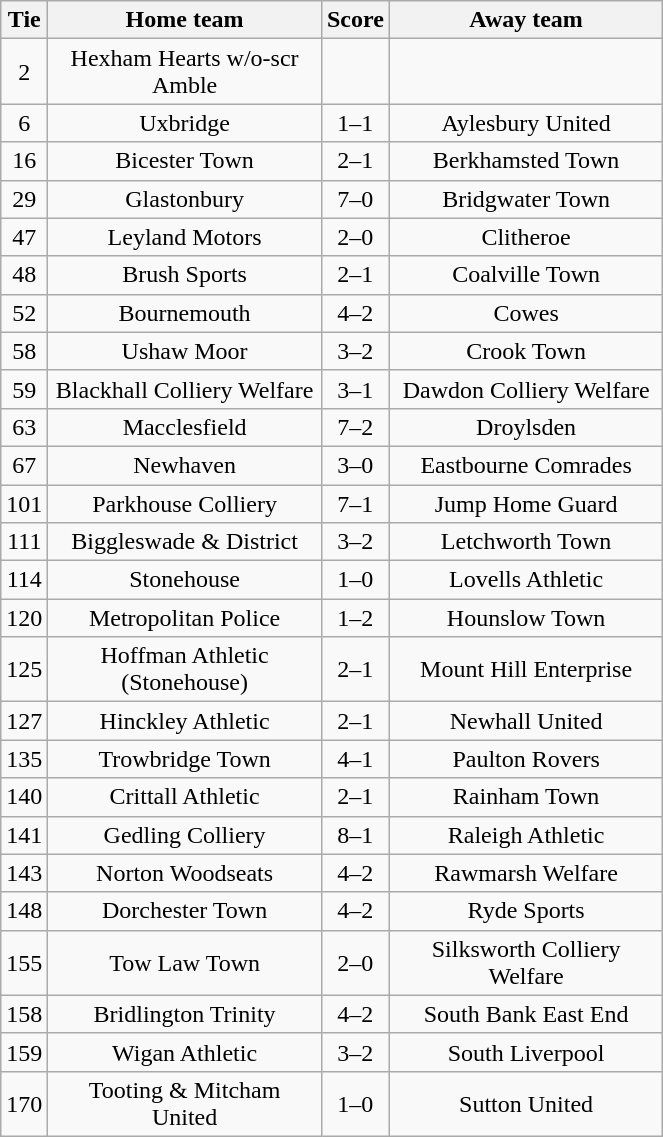<table class="wikitable" style="text-align:center;">
<tr>
<th width=20>Tie</th>
<th width=175>Home team</th>
<th width=20>Score</th>
<th width=175>Away team</th>
</tr>
<tr>
<td>2</td>
<td>Hexham Hearts w/o-scr Amble</td>
<td></td>
<td></td>
</tr>
<tr>
<td>6</td>
<td>Uxbridge</td>
<td>1–1</td>
<td>Aylesbury United</td>
</tr>
<tr>
<td>16</td>
<td>Bicester Town</td>
<td>2–1</td>
<td>Berkhamsted Town</td>
</tr>
<tr>
<td>29</td>
<td>Glastonbury</td>
<td>7–0</td>
<td>Bridgwater Town</td>
</tr>
<tr>
<td>47</td>
<td>Leyland Motors</td>
<td>2–0</td>
<td>Clitheroe</td>
</tr>
<tr>
<td>48</td>
<td>Brush Sports</td>
<td>2–1</td>
<td>Coalville Town</td>
</tr>
<tr>
<td>52</td>
<td>Bournemouth</td>
<td>4–2</td>
<td>Cowes</td>
</tr>
<tr>
<td>58</td>
<td>Ushaw Moor</td>
<td>3–2</td>
<td>Crook Town</td>
</tr>
<tr>
<td>59</td>
<td>Blackhall Colliery Welfare</td>
<td>3–1</td>
<td>Dawdon Colliery Welfare</td>
</tr>
<tr>
<td>63</td>
<td>Macclesfield</td>
<td>7–2</td>
<td>Droylsden</td>
</tr>
<tr>
<td>67</td>
<td>Newhaven</td>
<td>3–0</td>
<td>Eastbourne Comrades</td>
</tr>
<tr>
<td>101</td>
<td>Parkhouse Colliery</td>
<td>7–1</td>
<td>Jump Home Guard</td>
</tr>
<tr>
<td>111</td>
<td>Biggleswade & District</td>
<td>3–2</td>
<td>Letchworth Town</td>
</tr>
<tr>
<td>114</td>
<td>Stonehouse</td>
<td>1–0</td>
<td>Lovells Athletic</td>
</tr>
<tr>
<td>120</td>
<td>Metropolitan Police</td>
<td>1–2</td>
<td>Hounslow Town</td>
</tr>
<tr>
<td>125</td>
<td>Hoffman Athletic (Stonehouse)</td>
<td>2–1</td>
<td>Mount Hill Enterprise</td>
</tr>
<tr>
<td>127</td>
<td>Hinckley Athletic</td>
<td>2–1</td>
<td>Newhall United</td>
</tr>
<tr>
<td>135</td>
<td>Trowbridge Town</td>
<td>4–1</td>
<td>Paulton Rovers</td>
</tr>
<tr>
<td>140</td>
<td>Crittall Athletic</td>
<td>2–1</td>
<td>Rainham Town</td>
</tr>
<tr>
<td>141</td>
<td>Gedling Colliery</td>
<td>8–1</td>
<td>Raleigh Athletic</td>
</tr>
<tr>
<td>143</td>
<td>Norton Woodseats</td>
<td>4–2</td>
<td>Rawmarsh Welfare</td>
</tr>
<tr>
<td>148</td>
<td>Dorchester Town</td>
<td>4–2</td>
<td>Ryde Sports</td>
</tr>
<tr>
<td>155</td>
<td>Tow Law Town</td>
<td>2–0</td>
<td>Silksworth Colliery Welfare</td>
</tr>
<tr>
<td>158</td>
<td>Bridlington Trinity</td>
<td>4–2</td>
<td>South Bank East End</td>
</tr>
<tr>
<td>159</td>
<td>Wigan Athletic</td>
<td>3–2</td>
<td>South Liverpool</td>
</tr>
<tr>
<td>170</td>
<td>Tooting & Mitcham United</td>
<td>1–0</td>
<td>Sutton United</td>
</tr>
</table>
